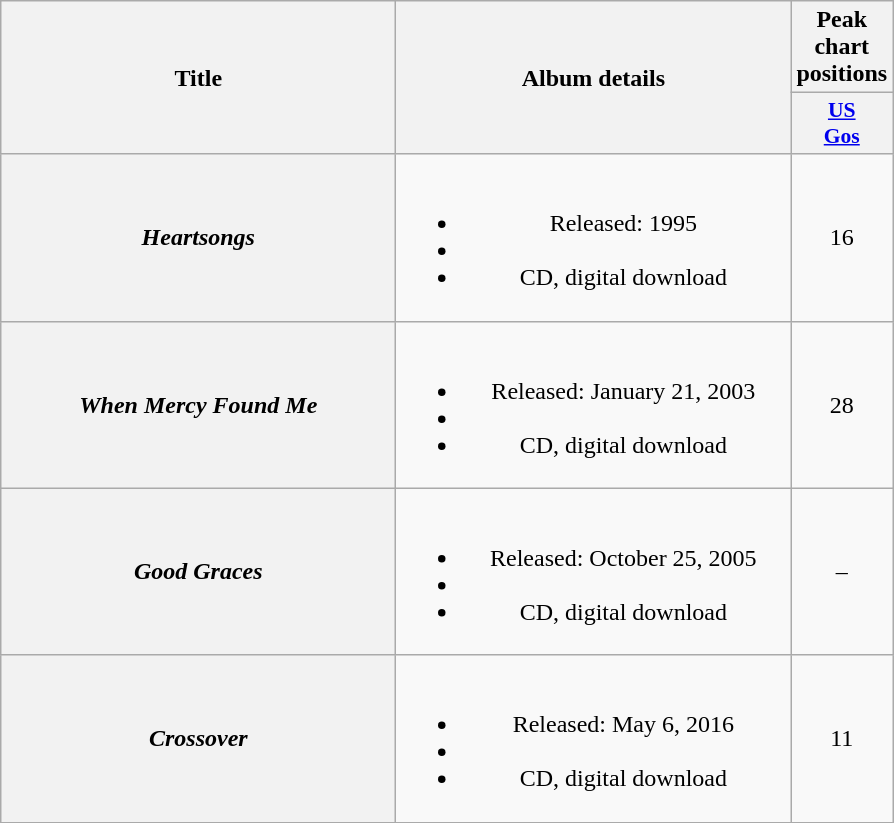<table class="wikitable plainrowheaders" style="text-align:center;">
<tr>
<th scope="col" rowspan="2" style="width:16em;">Title</th>
<th scope="col" rowspan="2" style="width:16em;">Album details</th>
<th scope="col" colspan="1">Peak chart positions</th>
</tr>
<tr>
<th style="width:3em; font-size:90%"><a href='#'>US<br>Gos</a></th>
</tr>
<tr>
<th scope="row"><em>Heartsongs</em></th>
<td><br><ul><li>Released: 1995</li><li></li><li>CD, digital download</li></ul></td>
<td>16</td>
</tr>
<tr>
<th scope="row"><em>When Mercy Found Me</em></th>
<td><br><ul><li>Released: January 21, 2003</li><li></li><li>CD, digital download</li></ul></td>
<td>28</td>
</tr>
<tr>
<th scope="row"><em>Good Graces</em></th>
<td><br><ul><li>Released: October 25, 2005</li><li></li><li>CD, digital download</li></ul></td>
<td>–</td>
</tr>
<tr>
<th scope="row"><em>Crossover</em></th>
<td><br><ul><li>Released: May 6, 2016</li><li></li><li>CD, digital download</li></ul></td>
<td>11</td>
</tr>
<tr>
</tr>
</table>
